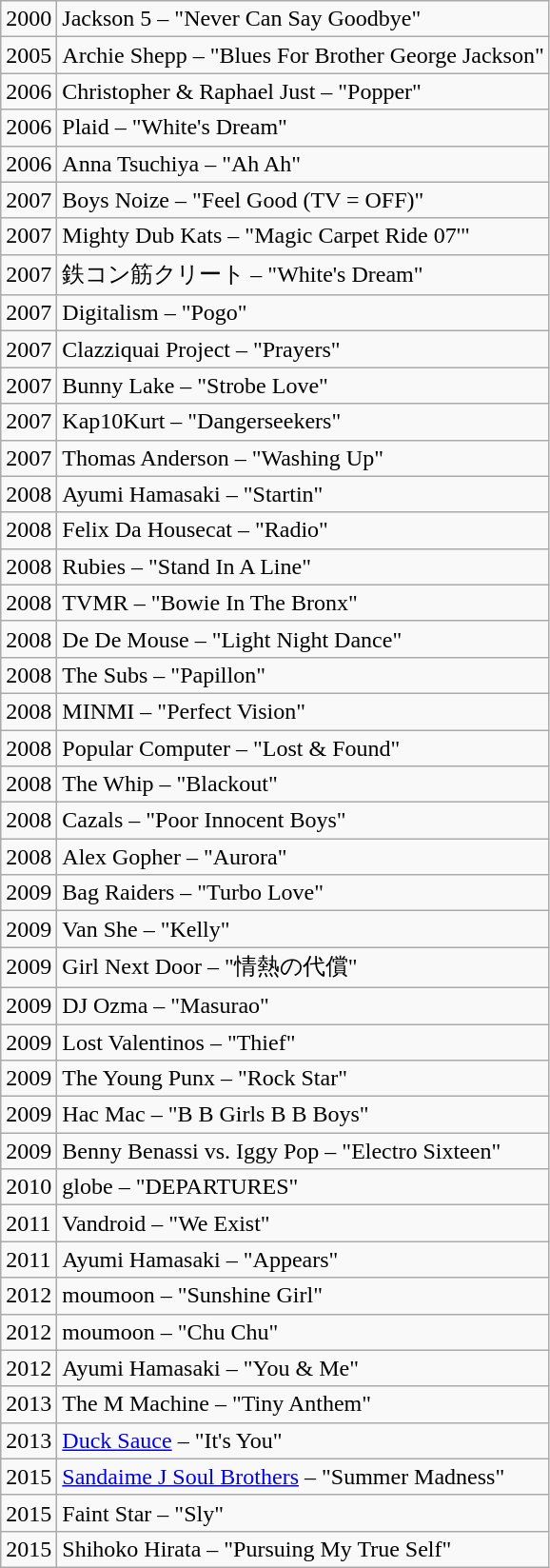<table class="wikitable">
<tr>
<td>2000</td>
<td>Jackson 5 – "Never Can Say Goodbye"</td>
</tr>
<tr>
<td>2005</td>
<td>Archie Shepp – "Blues For Brother George Jackson"</td>
</tr>
<tr>
<td>2006</td>
<td>Christopher & Raphael Just – "Popper"</td>
</tr>
<tr>
<td>2006</td>
<td>Plaid – "White's Dream"</td>
</tr>
<tr>
<td>2006</td>
<td>Anna Tsuchiya – "Ah Ah"</td>
</tr>
<tr>
<td>2007</td>
<td>Boys Noize – "Feel Good (TV = OFF)"</td>
</tr>
<tr>
<td>2007</td>
<td>Mighty Dub Kats – "Magic Carpet Ride 07'"</td>
</tr>
<tr>
<td>2007</td>
<td>鉄コン筋クリート – "White's Dream"</td>
</tr>
<tr>
<td>2007</td>
<td>Digitalism – "Pogo"</td>
</tr>
<tr>
<td>2007</td>
<td>Clazziquai Project – "Prayers"</td>
</tr>
<tr>
<td>2007</td>
<td>Bunny Lake – "Strobe Love"</td>
</tr>
<tr>
<td>2007</td>
<td>Kap10Kurt – "Dangerseekers"</td>
</tr>
<tr>
<td>2007</td>
<td>Thomas Anderson – "Washing Up"</td>
</tr>
<tr>
<td>2008</td>
<td>Ayumi Hamasaki – "Startin"</td>
</tr>
<tr>
<td>2008</td>
<td>Felix Da Housecat – "Radio"</td>
</tr>
<tr>
<td>2008</td>
<td>Rubies – "Stand In A Line"</td>
</tr>
<tr>
<td>2008</td>
<td>TVMR – "Bowie In The Bronx"</td>
</tr>
<tr>
<td>2008</td>
<td>De De Mouse – "Light Night Dance"</td>
</tr>
<tr>
<td>2008</td>
<td>The Subs – "Papillon"</td>
</tr>
<tr>
<td>2008</td>
<td>MINMI – "Perfect Vision"</td>
</tr>
<tr>
<td>2008</td>
<td>Popular Computer – "Lost & Found"</td>
</tr>
<tr>
<td>2008</td>
<td>The Whip – "Blackout"</td>
</tr>
<tr>
<td>2008</td>
<td>Cazals – "Poor Innocent Boys"</td>
</tr>
<tr>
<td>2008</td>
<td>Alex Gopher – "Aurora"</td>
</tr>
<tr>
<td>2009</td>
<td>Bag Raiders – "Turbo Love"</td>
</tr>
<tr>
<td>2009</td>
<td>Van She – "Kelly"</td>
</tr>
<tr>
<td>2009</td>
<td>Girl Next Door – "情熱の代償"</td>
</tr>
<tr>
<td>2009</td>
<td>DJ Ozma – "Masurao"</td>
</tr>
<tr>
<td>2009</td>
<td>Lost Valentinos – "Thief"</td>
</tr>
<tr>
<td>2009</td>
<td>The Young Punx – "Rock Star"</td>
</tr>
<tr>
<td>2009</td>
<td>Hac Mac – "B B Girls B B Boys"</td>
</tr>
<tr>
<td>2009</td>
<td>Benny Benassi vs. Iggy Pop – "Electro Sixteen"</td>
</tr>
<tr>
<td>2010</td>
<td>globe – "DEPARTURES"</td>
</tr>
<tr>
<td>2011</td>
<td>Vandroid – "We Exist"</td>
</tr>
<tr>
<td>2011</td>
<td>Ayumi Hamasaki – "Appears"</td>
</tr>
<tr>
<td>2012</td>
<td>moumoon – "Sunshine Girl"</td>
</tr>
<tr>
<td>2012</td>
<td>moumoon – "Chu Chu"</td>
</tr>
<tr>
<td>2012</td>
<td>Ayumi Hamasaki – "You & Me"</td>
</tr>
<tr>
<td>2013</td>
<td>The M Machine – "Tiny Anthem"</td>
</tr>
<tr>
<td>2013</td>
<td><a href='#'>Duck Sauce</a> – "It's You"</td>
</tr>
<tr>
<td>2015</td>
<td><a href='#'>Sandaime J Soul Brothers</a> – "Summer Madness"</td>
</tr>
<tr>
<td>2015</td>
<td>Faint Star – "Sly"</td>
</tr>
<tr>
<td>2015</td>
<td>Shihoko Hirata – "Pursuing My True Self" </td>
</tr>
</table>
